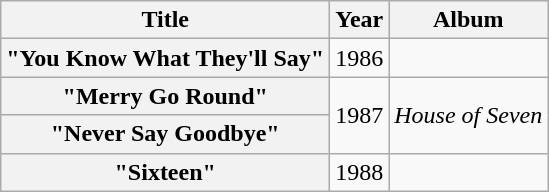<table class="wikitable plainrowheaders" style="text-align:center;">
<tr>
<th>Title</th>
<th>Year</th>
<th>Album</th>
</tr>
<tr>
<th scope="row">"You Know What They'll Say"</th>
<td>1986</td>
<td></td>
</tr>
<tr>
<th scope="row">"Merry Go Round"</th>
<td rowspan="2">1987</td>
<td rowspan="2"><em>House of Seven</em></td>
</tr>
<tr>
<th scope="row">"Never Say Goodbye"</th>
</tr>
<tr>
<th scope="row">"Sixteen"</th>
<td>1988</td>
<td></td>
</tr>
</table>
